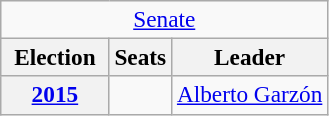<table class="wikitable" style="font-size:97%;">
<tr>
<td align="center" colspan="3"><a href='#'>Senate</a></td>
</tr>
<tr>
<th width="65">Election</th>
<th>Seats</th>
<th>Leader</th>
</tr>
<tr>
<th><a href='#'>2015</a></th>
<td></td>
<td><a href='#'>Alberto Garzón</a></td>
</tr>
</table>
